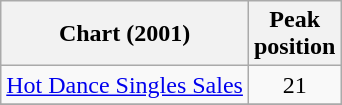<table class="wikitable sortable">
<tr>
<th align="left">Chart (2001)</th>
<th align="center">Peak<br>position</th>
</tr>
<tr>
<td align="left"><a href='#'>Hot Dance Singles Sales</a></td>
<td align="center">21</td>
</tr>
<tr>
</tr>
</table>
